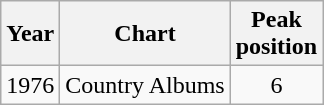<table class="wikitable" style="text-align: center;">
<tr>
<th>Year</th>
<th>Chart</th>
<th>Peak<br>position</th>
</tr>
<tr>
<td>1976</td>
<td>Country Albums</td>
<td>6</td>
</tr>
</table>
